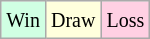<table class="wikitable">
<tr>
<td style="background-color: #d0ffe3;"><small>Win</small></td>
<td style="background-color: #ffffdd;"><small>Draw</small></td>
<td style="background-color: #ffd0e3;"><small>Loss</small></td>
</tr>
</table>
